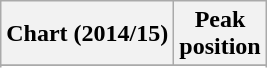<table class="wikitable sortable plainrowheaders" style="text-align:center">
<tr>
<th>Chart (2014/15)</th>
<th>Peak<br>position</th>
</tr>
<tr>
</tr>
<tr>
</tr>
</table>
